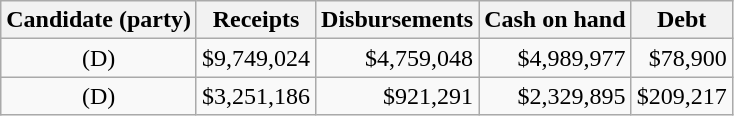<table class="wikitable sortable" style="text-align:center">
<tr>
<th>Candidate (party)</th>
<th>Receipts</th>
<th>Disbursements</th>
<th>Cash on hand</th>
<th>Debt</th>
</tr>
<tr>
<td> (D)</td>
<td align=right>$9,749,024</td>
<td align=right>$4,759,048</td>
<td align=right>$4,989,977</td>
<td align=right>$78,900</td>
</tr>
<tr>
<td> (D)</td>
<td align=right>$3,251,186</td>
<td align=right>$921,291</td>
<td align=right>$2,329,895</td>
<td align=right>$209,217</td>
</tr>
</table>
